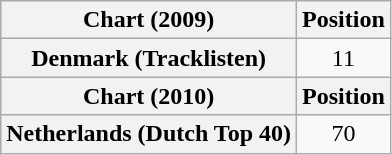<table class="wikitable plainrowheaders" style="text-align:center">
<tr>
<th scope="col">Chart (2009)</th>
<th scope="col">Position</th>
</tr>
<tr>
<th scope="row">Denmark (Tracklisten)</th>
<td>11</td>
</tr>
<tr>
<th scope="col">Chart (2010)</th>
<th scope="col">Position</th>
</tr>
<tr>
<th scope="row">Netherlands (Dutch Top 40)</th>
<td>70</td>
</tr>
</table>
